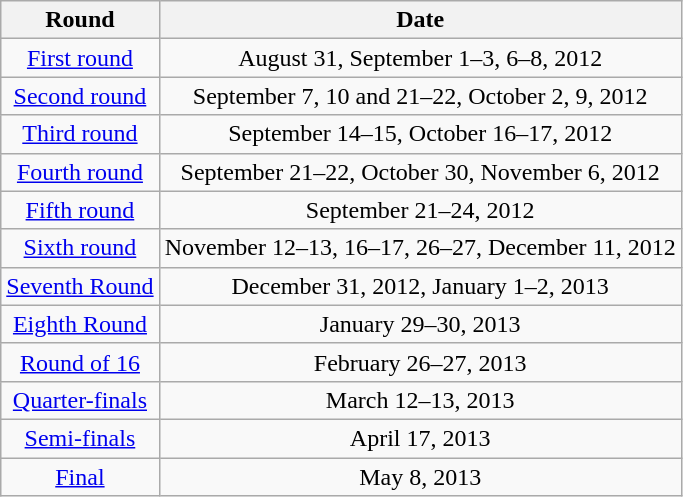<table class="wikitable">
<tr>
<th>Round</th>
<th>Date</th>
</tr>
<tr align=center>
<td><a href='#'>First round</a></td>
<td>August 31, September 1–3, 6–8, 2012</td>
</tr>
<tr align=center>
<td><a href='#'>Second round</a></td>
<td>September 7, 10 and 21–22, October 2, 9, 2012</td>
</tr>
<tr align=center>
<td><a href='#'>Third round</a></td>
<td>September 14–15, October 16–17, 2012</td>
</tr>
<tr align=center>
<td><a href='#'>Fourth round</a></td>
<td>September 21–22, October 30, November 6, 2012</td>
</tr>
<tr align=center>
<td><a href='#'>Fifth round</a></td>
<td>September 21–24, 2012</td>
</tr>
<tr align=center>
<td><a href='#'>Sixth round</a></td>
<td>November 12–13, 16–17, 26–27, December 11, 2012</td>
</tr>
<tr align=center>
<td><a href='#'>Seventh Round</a></td>
<td>December 31, 2012, January 1–2, 2013</td>
</tr>
<tr align=center>
<td><a href='#'>Eighth Round</a></td>
<td>January 29–30, 2013</td>
</tr>
<tr align=center>
<td><a href='#'>Round of 16</a></td>
<td>February 26–27, 2013</td>
</tr>
<tr align=center>
<td><a href='#'>Quarter-finals</a></td>
<td>March 12–13, 2013</td>
</tr>
<tr align=center>
<td><a href='#'>Semi-finals</a></td>
<td>April 17, 2013</td>
</tr>
<tr align=center>
<td><a href='#'>Final</a></td>
<td>May 8, 2013</td>
</tr>
</table>
